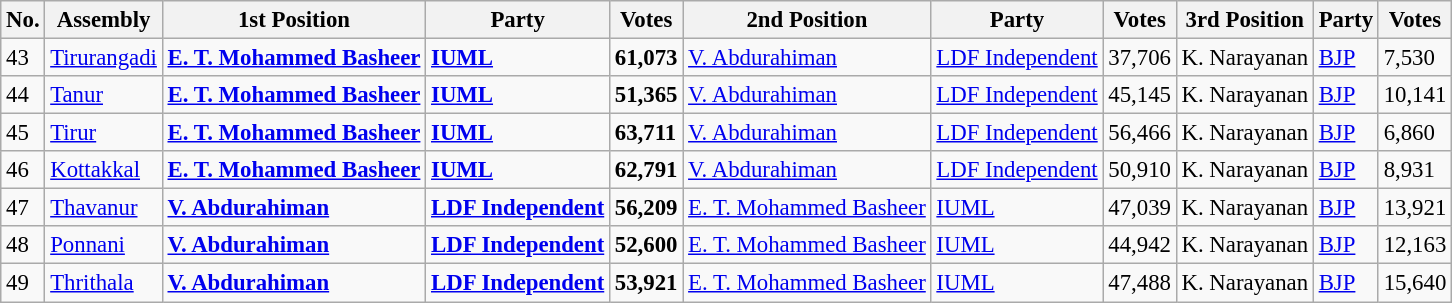<table class="wikitable sortable" style="font-size:95%;">
<tr>
<th>No.</th>
<th>Assembly</th>
<th>1st Position</th>
<th>Party</th>
<th>Votes</th>
<th>2nd Position</th>
<th>Party</th>
<th>Votes</th>
<th>3rd Position</th>
<th>Party</th>
<th>Votes</th>
</tr>
<tr>
<td>43</td>
<td><a href='#'>Tirurangadi</a></td>
<td><strong><a href='#'>E. T. Mohammed Basheer</a></strong></td>
<td><strong><a href='#'>IUML</a></strong></td>
<td><strong>61,073</strong></td>
<td><a href='#'>V. Abdurahiman</a></td>
<td><a href='#'>LDF Independent</a></td>
<td>37,706</td>
<td>K. Narayanan</td>
<td><a href='#'>BJP</a></td>
<td>7,530</td>
</tr>
<tr>
<td>44</td>
<td><a href='#'>Tanur</a></td>
<td><strong><a href='#'>E. T. Mohammed Basheer</a></strong></td>
<td><strong><a href='#'>IUML</a></strong></td>
<td><strong>51,365</strong></td>
<td><a href='#'>V. Abdurahiman</a></td>
<td><a href='#'>LDF Independent</a></td>
<td>45,145</td>
<td>K. Narayanan</td>
<td><a href='#'>BJP</a></td>
<td>10,141</td>
</tr>
<tr>
<td>45</td>
<td><a href='#'>Tirur</a></td>
<td><strong><a href='#'>E. T. Mohammed Basheer</a></strong></td>
<td><strong><a href='#'>IUML</a></strong></td>
<td><strong>63,711</strong></td>
<td><a href='#'>V. Abdurahiman</a></td>
<td><a href='#'>LDF Independent</a></td>
<td>56,466</td>
<td>K. Narayanan</td>
<td><a href='#'>BJP</a></td>
<td>6,860</td>
</tr>
<tr>
<td>46</td>
<td><a href='#'>Kottakkal</a></td>
<td><strong><a href='#'>E. T. Mohammed Basheer</a></strong></td>
<td><strong><a href='#'>IUML</a></strong></td>
<td><strong>62,791</strong></td>
<td><a href='#'>V. Abdurahiman</a></td>
<td><a href='#'>LDF Independent</a></td>
<td>50,910</td>
<td>K. Narayanan</td>
<td><a href='#'>BJP</a></td>
<td>8,931</td>
</tr>
<tr>
<td>47</td>
<td><a href='#'>Thavanur</a></td>
<td><strong><a href='#'>V. Abdurahiman</a></strong></td>
<td><strong><a href='#'>LDF Independent</a></strong></td>
<td><strong>56,209</strong></td>
<td><a href='#'>E. T. Mohammed Basheer</a></td>
<td><a href='#'>IUML</a></td>
<td>47,039</td>
<td>K. Narayanan</td>
<td><a href='#'>BJP</a></td>
<td>13,921</td>
</tr>
<tr>
<td>48</td>
<td><a href='#'>Ponnani</a></td>
<td><strong><a href='#'>V. Abdurahiman</a></strong></td>
<td><strong><a href='#'>LDF Independent</a></strong></td>
<td><strong>52,600</strong></td>
<td><a href='#'>E. T. Mohammed Basheer</a></td>
<td><a href='#'>IUML</a></td>
<td>44,942</td>
<td>K. Narayanan</td>
<td><a href='#'>BJP</a></td>
<td>12,163</td>
</tr>
<tr>
<td>49</td>
<td><a href='#'>Thrithala</a></td>
<td><strong><a href='#'>V. Abdurahiman</a></strong></td>
<td><strong><a href='#'>LDF Independent</a></strong></td>
<td><strong>53,921</strong></td>
<td><a href='#'>E. T. Mohammed Basheer</a></td>
<td><a href='#'>IUML</a></td>
<td>47,488</td>
<td>K. Narayanan</td>
<td><a href='#'>BJP</a></td>
<td>15,640</td>
</tr>
</table>
